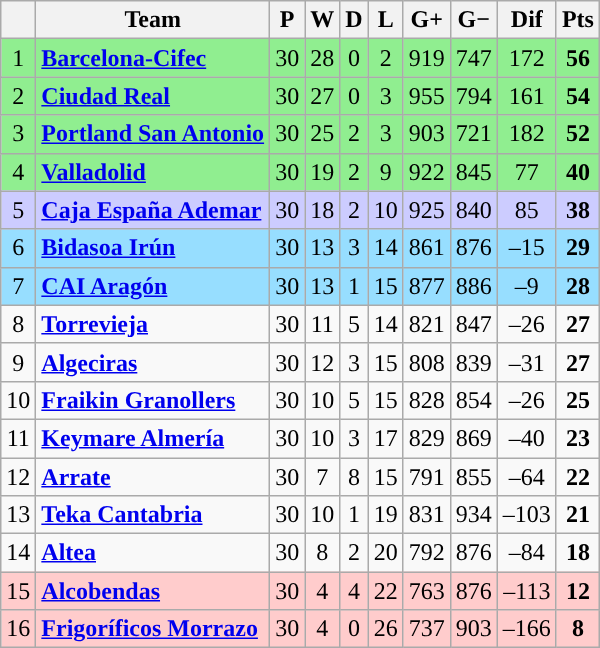<table class="wikitable sortable" style="text-align: center;">
<tr>
<th align="center"></th>
<th align="center">Team</th>
<th align="center">P</th>
<th align="center">W</th>
<th align="center">D</th>
<th align="center">L</th>
<th align="center">G+</th>
<th align="center">G−</th>
<th align="center">Dif</th>
<th align="center">Pts</th>
</tr>
<tr style="background: #90EE90;">
<td>1</td>
<td align="left"><strong><a href='#'>Barcelona-Cifec</a></strong></td>
<td>30</td>
<td>28</td>
<td>0</td>
<td>2</td>
<td>919</td>
<td>747</td>
<td>172</td>
<td><strong>56</strong></td>
</tr>
<tr style="background: #90EE90;">
<td>2</td>
<td align="left"><strong><a href='#'>Ciudad Real</a></strong></td>
<td>30</td>
<td>27</td>
<td>0</td>
<td>3</td>
<td>955</td>
<td>794</td>
<td>161</td>
<td><strong>54</strong></td>
</tr>
<tr style="background: #90EE90;">
<td>3</td>
<td align="left"><strong><a href='#'>Portland San Antonio</a></strong></td>
<td>30</td>
<td>25</td>
<td>2</td>
<td>3</td>
<td>903</td>
<td>721</td>
<td>182</td>
<td><strong>52</strong></td>
</tr>
<tr style="background: #90EE90;">
<td>4</td>
<td align="left"><strong><a href='#'>Valladolid</a></strong></td>
<td>30</td>
<td>19</td>
<td>2</td>
<td>9</td>
<td>922</td>
<td>845</td>
<td>77</td>
<td><strong>40</strong></td>
</tr>
<tr style="background: #ccccff;">
<td>5</td>
<td align="left"><strong><a href='#'>Caja España Ademar</a></strong></td>
<td>30</td>
<td>18</td>
<td>2</td>
<td>10</td>
<td>925</td>
<td>840</td>
<td>85</td>
<td><strong>38</strong></td>
</tr>
<tr style="background: #97DEFF;">
<td>6</td>
<td align="left"><strong><a href='#'>Bidasoa Irún</a></strong></td>
<td>30</td>
<td>13</td>
<td>3</td>
<td>14</td>
<td>861</td>
<td>876</td>
<td>–15</td>
<td><strong>29</strong></td>
</tr>
<tr style="background: #97DEFF;">
<td>7</td>
<td align="left"><strong><a href='#'>CAI Aragón</a></strong></td>
<td>30</td>
<td>13</td>
<td>1</td>
<td>15</td>
<td>877</td>
<td>886</td>
<td>–9</td>
<td><strong>28</strong></td>
</tr>
<tr style="background:">
<td>8</td>
<td align="left"><strong><a href='#'>Torrevieja</a></strong></td>
<td>30</td>
<td>11</td>
<td>5</td>
<td>14</td>
<td>821</td>
<td>847</td>
<td>–26</td>
<td><strong>27</strong></td>
</tr>
<tr style="background:">
<td>9</td>
<td align="left"><strong><a href='#'>Algeciras</a></strong></td>
<td>30</td>
<td>12</td>
<td>3</td>
<td>15</td>
<td>808</td>
<td>839</td>
<td>–31</td>
<td><strong>27</strong></td>
</tr>
<tr style="background:">
<td>10</td>
<td align="left"><strong><a href='#'>Fraikin Granollers</a></strong></td>
<td>30</td>
<td>10</td>
<td>5</td>
<td>15</td>
<td>828</td>
<td>854</td>
<td>–26</td>
<td><strong>25</strong></td>
</tr>
<tr style="background:">
<td>11</td>
<td align="left"><strong><a href='#'>Keymare Almería</a></strong></td>
<td>30</td>
<td>10</td>
<td>3</td>
<td>17</td>
<td>829</td>
<td>869</td>
<td>–40</td>
<td><strong>23</strong></td>
</tr>
<tr style="background:">
<td>12</td>
<td align="left"><strong><a href='#'>Arrate</a></strong></td>
<td>30</td>
<td>7</td>
<td>8</td>
<td>15</td>
<td>791</td>
<td>855</td>
<td>–64</td>
<td><strong>22</strong></td>
</tr>
<tr style="background:">
<td>13</td>
<td align="left"><strong><a href='#'>Teka Cantabria</a></strong></td>
<td>30</td>
<td>10</td>
<td>1</td>
<td>19</td>
<td>831</td>
<td>934</td>
<td>–103</td>
<td><strong>21</strong></td>
</tr>
<tr style="background:">
<td>14</td>
<td align="left"><strong><a href='#'>Altea</a></strong></td>
<td>30</td>
<td>8</td>
<td>2</td>
<td>20</td>
<td>792</td>
<td>876</td>
<td>–84</td>
<td><strong>18</strong></td>
</tr>
<tr style="background: #FFCCCC;">
<td>15</td>
<td align="left"><strong><a href='#'>Alcobendas</a></strong></td>
<td>30</td>
<td>4</td>
<td>4</td>
<td>22</td>
<td>763</td>
<td>876</td>
<td>–113</td>
<td><strong>12</strong></td>
</tr>
<tr style="background: #FFCCCC;">
<td>16</td>
<td align="left"><strong><a href='#'>Frigoríficos Morrazo</a></strong></td>
<td>30</td>
<td>4</td>
<td>0</td>
<td>26</td>
<td>737</td>
<td>903</td>
<td>–166</td>
<td><strong>8</strong></td>
</tr>
</table>
